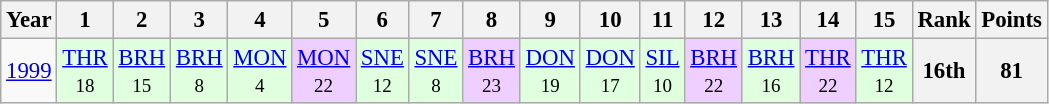<table class="wikitable" style="text-align:center; font-size:95%">
<tr>
<th>Year</th>
<th>1</th>
<th>2</th>
<th>3</th>
<th>4</th>
<th>5</th>
<th>6</th>
<th>7</th>
<th>8</th>
<th>9</th>
<th>10</th>
<th>11</th>
<th>12</th>
<th>13</th>
<th>14</th>
<th>15</th>
<th>Rank</th>
<th>Points</th>
</tr>
<tr>
<td><a href='#'>1999</a></td>
<td style="background-color:#dfffdf"><a href='#'>THR</a><br><small>18</small></td>
<td style="background-color:#dfffdf"><a href='#'>BRH</a><br><small>15</small></td>
<td style="background-color:#dfffdf"><a href='#'>BRH</a><br><small>8</small></td>
<td style="background-color:#dfffdf"><a href='#'>MON</a><br><small>4</small></td>
<td style="background-color:#efcfff"><a href='#'>MON</a><br><small>22</small></td>
<td style="background-color:#dfffdf"><a href='#'>SNE</a><br><small>12</small></td>
<td style="background-color:#dfffdf"><a href='#'>SNE</a><br><small>8</small></td>
<td style="background-color:#efcfff"><a href='#'>BRH</a><br><small>23</small></td>
<td style="background-color:#dfffdf"><a href='#'>DON</a><br><small>19</small></td>
<td style="background-color:#dfffdf"><a href='#'>DON</a><br><small>17</small></td>
<td style="background-color:#dfffdf"><a href='#'>SIL</a><br><small>10</small></td>
<td style="background-color:#efcfff"><a href='#'>BRH</a><br><small>22</small></td>
<td style="background-color:#dfffdf"><a href='#'>BRH</a><br><small>16</small></td>
<td style="background-color:#efcfff"><a href='#'>THR</a><br><small>22</small></td>
<td style="background-color:#dfffdf"><a href='#'>THR</a><br><small>12</small></td>
<th>16th</th>
<th>81</th>
</tr>
</table>
